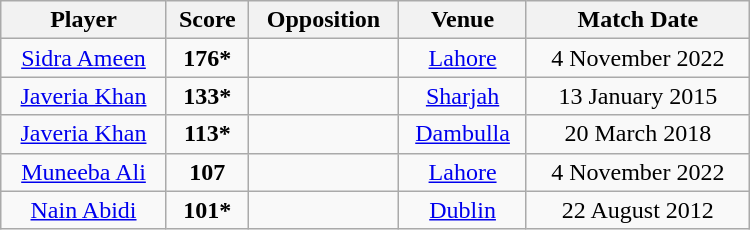<table class="wikitable sortable" style="text-align: center; width: 500px;">
<tr>
<th>Player</th>
<th>Score</th>
<th>Opposition</th>
<th>Venue</th>
<th>Match Date</th>
</tr>
<tr>
<td><a href='#'>Sidra Ameen</a></td>
<td><strong>176*</strong></td>
<td></td>
<td><a href='#'>Lahore</a></td>
<td>4 November 2022</td>
</tr>
<tr>
<td><a href='#'>Javeria Khan</a></td>
<td><strong>133*</strong></td>
<td></td>
<td><a href='#'>Sharjah</a></td>
<td>13 January 2015</td>
</tr>
<tr>
<td><a href='#'>Javeria Khan</a></td>
<td><strong>113*</strong></td>
<td></td>
<td><a href='#'>Dambulla</a></td>
<td>20 March 2018</td>
</tr>
<tr>
<td><a href='#'>Muneeba Ali</a></td>
<td><strong>107</strong></td>
<td></td>
<td><a href='#'>Lahore</a></td>
<td>4 November 2022</td>
</tr>
<tr>
<td><a href='#'>Nain Abidi</a></td>
<td><strong>101*</strong></td>
<td></td>
<td><a href='#'>Dublin</a></td>
<td>22 August 2012</td>
</tr>
</table>
